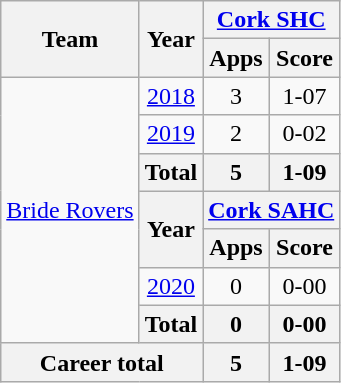<table class="wikitable" style="text-align:center">
<tr>
<th rowspan="2">Team</th>
<th rowspan="2">Year</th>
<th colspan="2"><a href='#'>Cork SHC</a></th>
</tr>
<tr>
<th>Apps</th>
<th>Score</th>
</tr>
<tr>
<td rowspan="7"><a href='#'>Bride Rovers</a></td>
<td><a href='#'>2018</a></td>
<td>3</td>
<td>1-07</td>
</tr>
<tr>
<td><a href='#'>2019</a></td>
<td>2</td>
<td>0-02</td>
</tr>
<tr>
<th>Total</th>
<th>5</th>
<th>1-09</th>
</tr>
<tr>
<th rowspan=2>Year</th>
<th colspan=2><a href='#'>Cork SAHC</a></th>
</tr>
<tr>
<th>Apps</th>
<th>Score</th>
</tr>
<tr>
<td><a href='#'>2020</a></td>
<td>0</td>
<td>0-00</td>
</tr>
<tr>
<th>Total</th>
<th>0</th>
<th>0-00</th>
</tr>
<tr>
<th colspan="2">Career total</th>
<th>5</th>
<th>1-09</th>
</tr>
</table>
